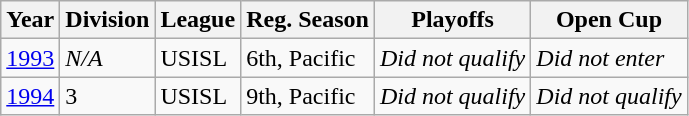<table class="wikitable">
<tr>
<th>Year</th>
<th>Division</th>
<th>League</th>
<th>Reg. Season</th>
<th>Playoffs</th>
<th>Open Cup</th>
</tr>
<tr>
<td><a href='#'>1993</a></td>
<td><em>N/A</em></td>
<td>USISL</td>
<td>6th, Pacific</td>
<td><em>Did not qualify</em></td>
<td><em>Did not enter</em></td>
</tr>
<tr>
<td><a href='#'>1994</a></td>
<td>3</td>
<td>USISL</td>
<td>9th, Pacific</td>
<td><em>Did not qualify</em></td>
<td><em>Did not qualify</em></td>
</tr>
</table>
